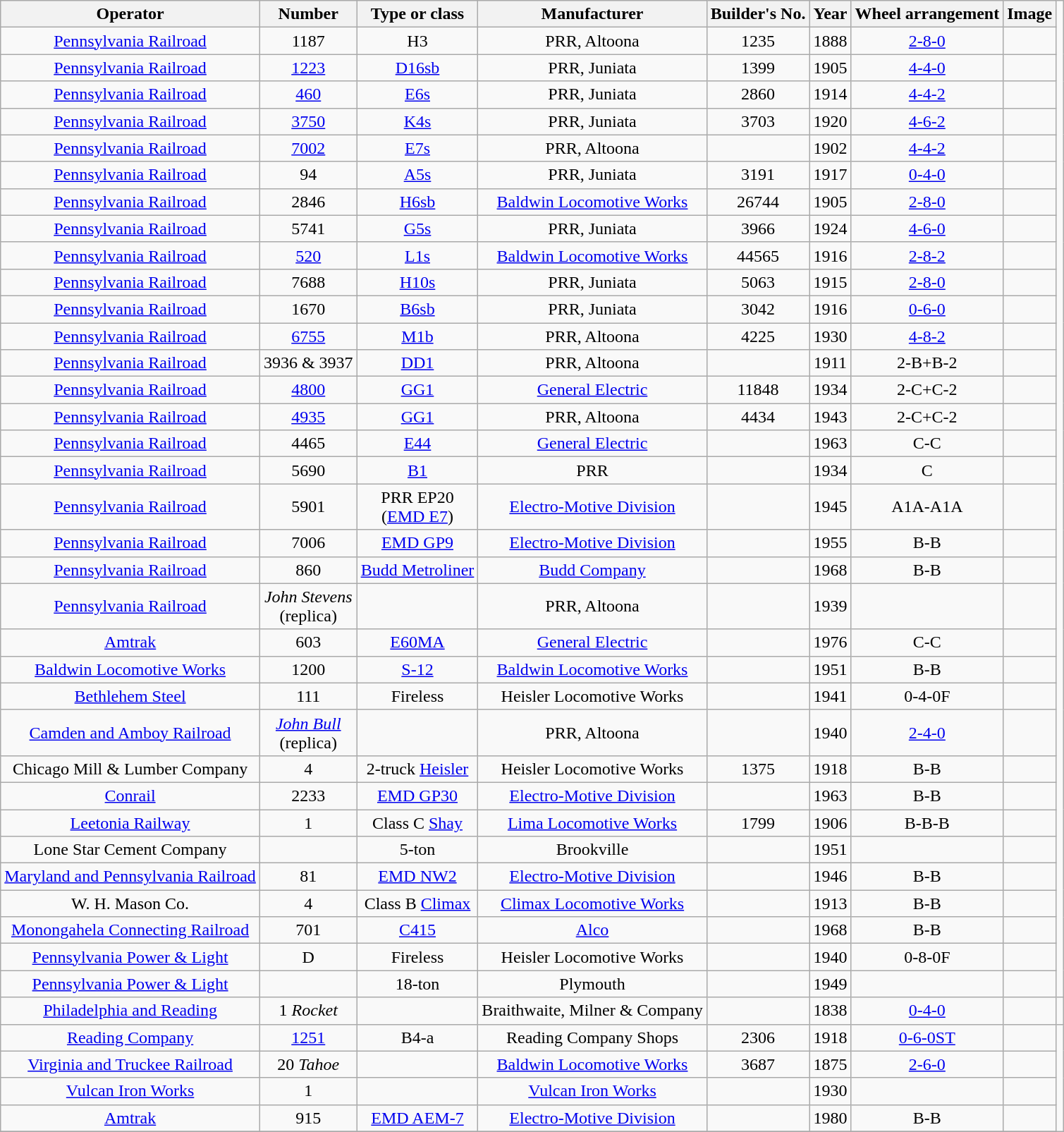<table class="wikitable sortable" style=text-align:center>
<tr>
<th>Operator</th>
<th>Number</th>
<th>Type or class</th>
<th>Manufacturer</th>
<th>Builder's No.</th>
<th>Year</th>
<th>Wheel arrangement</th>
<th>Image</th>
</tr>
<tr>
<td><a href='#'>Pennsylvania Railroad</a></td>
<td>1187</td>
<td>H3</td>
<td>PRR, Altoona</td>
<td>1235</td>
<td>1888</td>
<td><a href='#'>2-8-0</a></td>
<td></td>
</tr>
<tr>
<td><a href='#'>Pennsylvania Railroad</a></td>
<td><a href='#'>1223</a></td>
<td><a href='#'>D16sb</a></td>
<td>PRR, Juniata</td>
<td>1399</td>
<td>1905</td>
<td><a href='#'>4-4-0</a></td>
<td></td>
</tr>
<tr>
<td><a href='#'>Pennsylvania Railroad</a></td>
<td><a href='#'>460</a></td>
<td><a href='#'>E6s</a></td>
<td>PRR, Juniata</td>
<td>2860</td>
<td>1914</td>
<td><a href='#'>4-4-2</a></td>
<td></td>
</tr>
<tr>
<td><a href='#'>Pennsylvania Railroad</a></td>
<td><a href='#'>3750</a></td>
<td><a href='#'>K4s</a></td>
<td>PRR, Juniata</td>
<td>3703</td>
<td>1920</td>
<td><a href='#'>4-6-2</a></td>
<td></td>
</tr>
<tr>
<td><a href='#'>Pennsylvania Railroad</a></td>
<td><a href='#'>7002</a></td>
<td><a href='#'>E7s</a></td>
<td>PRR, Altoona</td>
<td></td>
<td>1902</td>
<td><a href='#'>4-4-2</a></td>
<td></td>
</tr>
<tr>
<td><a href='#'>Pennsylvania Railroad</a></td>
<td>94</td>
<td><a href='#'>A5s</a></td>
<td>PRR, Juniata</td>
<td>3191</td>
<td>1917</td>
<td><a href='#'>0-4-0</a></td>
<td></td>
</tr>
<tr>
<td><a href='#'>Pennsylvania Railroad</a></td>
<td>2846</td>
<td><a href='#'>H6sb</a></td>
<td><a href='#'>Baldwin Locomotive Works</a></td>
<td>26744</td>
<td>1905</td>
<td><a href='#'>2-8-0</a></td>
<td></td>
</tr>
<tr>
<td><a href='#'>Pennsylvania Railroad</a></td>
<td>5741</td>
<td><a href='#'>G5s</a></td>
<td>PRR, Juniata</td>
<td>3966</td>
<td>1924</td>
<td><a href='#'>4-6-0</a></td>
<td></td>
</tr>
<tr>
<td><a href='#'>Pennsylvania Railroad</a></td>
<td><a href='#'>520</a></td>
<td><a href='#'>L1s</a></td>
<td><a href='#'>Baldwin Locomotive Works</a></td>
<td>44565</td>
<td>1916</td>
<td><a href='#'>2-8-2</a></td>
<td></td>
</tr>
<tr>
<td><a href='#'>Pennsylvania Railroad</a></td>
<td>7688</td>
<td><a href='#'>H10s</a></td>
<td>PRR, Juniata</td>
<td>5063</td>
<td>1915</td>
<td><a href='#'>2-8-0</a></td>
<td></td>
</tr>
<tr>
<td><a href='#'>Pennsylvania Railroad</a></td>
<td>1670</td>
<td><a href='#'>B6sb</a></td>
<td>PRR, Juniata</td>
<td>3042</td>
<td>1916</td>
<td><a href='#'>0-6-0</a></td>
<td></td>
</tr>
<tr>
<td><a href='#'>Pennsylvania Railroad</a></td>
<td><a href='#'>6755</a></td>
<td><a href='#'>M1b</a></td>
<td>PRR, Altoona</td>
<td>4225</td>
<td>1930</td>
<td><a href='#'>4-8-2</a></td>
<td></td>
</tr>
<tr>
<td><a href='#'>Pennsylvania Railroad</a></td>
<td>3936 & 3937</td>
<td><a href='#'>DD1</a></td>
<td>PRR, Altoona</td>
<td></td>
<td>1911</td>
<td>2-B+B-2</td>
<td></td>
</tr>
<tr>
<td><a href='#'>Pennsylvania Railroad</a></td>
<td><a href='#'>4800</a></td>
<td><a href='#'>GG1</a></td>
<td><a href='#'>General Electric</a></td>
<td>11848</td>
<td>1934</td>
<td>2-C+C-2</td>
<td></td>
</tr>
<tr>
<td><a href='#'>Pennsylvania Railroad</a></td>
<td><a href='#'>4935</a></td>
<td><a href='#'>GG1</a></td>
<td>PRR, Altoona</td>
<td>4434</td>
<td>1943</td>
<td>2-C+C-2</td>
<td></td>
</tr>
<tr>
<td><a href='#'>Pennsylvania Railroad</a></td>
<td>4465</td>
<td><a href='#'>E44</a></td>
<td><a href='#'>General Electric</a></td>
<td></td>
<td>1963</td>
<td>C-C</td>
<td></td>
</tr>
<tr>
<td><a href='#'>Pennsylvania Railroad</a></td>
<td>5690</td>
<td><a href='#'>B1</a></td>
<td>PRR</td>
<td></td>
<td>1934</td>
<td>C</td>
<td></td>
</tr>
<tr>
<td><a href='#'>Pennsylvania Railroad</a></td>
<td>5901</td>
<td>PRR EP20<br>(<a href='#'>EMD E7</a>)</td>
<td><a href='#'>Electro-Motive Division</a></td>
<td></td>
<td>1945</td>
<td>A1A-A1A</td>
<td></td>
</tr>
<tr>
<td><a href='#'>Pennsylvania Railroad</a></td>
<td>7006</td>
<td><a href='#'>EMD GP9</a></td>
<td><a href='#'>Electro-Motive Division</a></td>
<td></td>
<td>1955</td>
<td>B-B</td>
<td></td>
</tr>
<tr>
<td><a href='#'>Pennsylvania Railroad</a></td>
<td>860</td>
<td><a href='#'>Budd Metroliner</a></td>
<td><a href='#'>Budd Company</a></td>
<td></td>
<td>1968</td>
<td>B-B</td>
<td></td>
</tr>
<tr>
<td><a href='#'>Pennsylvania Railroad</a></td>
<td><em>John Stevens</em><br>(replica)</td>
<td></td>
<td>PRR, Altoona</td>
<td></td>
<td>1939</td>
<td></td>
<td></td>
</tr>
<tr>
<td><a href='#'>Amtrak</a></td>
<td>603</td>
<td><a href='#'>E60MA</a></td>
<td><a href='#'>General Electric</a></td>
<td></td>
<td>1976</td>
<td>C-C</td>
<td></td>
</tr>
<tr>
<td><a href='#'>Baldwin Locomotive Works</a></td>
<td>1200</td>
<td><a href='#'>S-12</a></td>
<td><a href='#'>Baldwin Locomotive Works</a></td>
<td></td>
<td>1951</td>
<td>B-B</td>
<td></td>
</tr>
<tr>
<td><a href='#'>Bethlehem Steel</a></td>
<td>111</td>
<td>Fireless</td>
<td>Heisler Locomotive Works</td>
<td></td>
<td>1941</td>
<td>0-4-0F</td>
<td></td>
</tr>
<tr>
<td><a href='#'>Camden and Amboy Railroad</a></td>
<td><em><a href='#'>John Bull</a></em><br>(replica)</td>
<td></td>
<td>PRR, Altoona</td>
<td></td>
<td>1940</td>
<td><a href='#'>2-4-0</a></td>
<td></td>
</tr>
<tr>
<td>Chicago Mill & Lumber Company</td>
<td>4</td>
<td>2-truck <a href='#'>Heisler</a></td>
<td>Heisler Locomotive Works</td>
<td>1375</td>
<td>1918</td>
<td>B-B</td>
<td></td>
</tr>
<tr>
<td><a href='#'>Conrail</a></td>
<td>2233</td>
<td><a href='#'>EMD GP30</a></td>
<td><a href='#'>Electro-Motive Division</a></td>
<td></td>
<td>1963</td>
<td>B-B</td>
<td></td>
</tr>
<tr>
<td><a href='#'>Leetonia Railway</a></td>
<td>1</td>
<td>Class C <a href='#'>Shay</a></td>
<td><a href='#'>Lima Locomotive Works</a></td>
<td>1799</td>
<td>1906</td>
<td>B-B-B</td>
<td></td>
</tr>
<tr>
<td>Lone Star Cement Company</td>
<td></td>
<td>5-ton</td>
<td>Brookville</td>
<td></td>
<td>1951</td>
<td></td>
<td></td>
</tr>
<tr>
<td><a href='#'>Maryland and Pennsylvania Railroad</a></td>
<td>81</td>
<td><a href='#'>EMD NW2</a></td>
<td><a href='#'>Electro-Motive Division</a></td>
<td></td>
<td>1946</td>
<td>B-B</td>
<td></td>
</tr>
<tr>
<td>W. H. Mason Co.</td>
<td>4</td>
<td>Class B <a href='#'>Climax</a></td>
<td><a href='#'>Climax Locomotive Works</a></td>
<td></td>
<td>1913</td>
<td>B-B</td>
<td></td>
</tr>
<tr>
<td><a href='#'>Monongahela Connecting Railroad</a></td>
<td>701</td>
<td><a href='#'>C415</a></td>
<td><a href='#'>Alco</a></td>
<td></td>
<td>1968</td>
<td>B-B</td>
<td></td>
</tr>
<tr>
<td><a href='#'>Pennsylvania Power & Light</a></td>
<td>D</td>
<td>Fireless</td>
<td>Heisler Locomotive Works</td>
<td></td>
<td>1940</td>
<td>0-8-0F</td>
<td></td>
</tr>
<tr>
<td><a href='#'>Pennsylvania Power & Light</a></td>
<td></td>
<td>18-ton</td>
<td>Plymouth</td>
<td></td>
<td>1949</td>
<td></td>
<td></td>
</tr>
<tr>
<td><a href='#'>Philadelphia and Reading</a></td>
<td>1 <em>Rocket</em></td>
<td></td>
<td>Braithwaite, Milner & Company</td>
<td></td>
<td>1838</td>
<td><a href='#'>0-4-0</a></td>
<td></td>
<td></td>
</tr>
<tr>
<td><a href='#'>Reading Company</a></td>
<td><a href='#'>1251</a></td>
<td>B4-a</td>
<td>Reading Company Shops</td>
<td>2306</td>
<td>1918</td>
<td><a href='#'>0-6-0ST</a></td>
<td></td>
</tr>
<tr>
<td><a href='#'>Virginia and Truckee Railroad</a></td>
<td>20 <em>Tahoe</em></td>
<td></td>
<td><a href='#'>Baldwin Locomotive Works</a></td>
<td>3687</td>
<td>1875</td>
<td><a href='#'>2-6-0</a></td>
<td></td>
</tr>
<tr>
<td><a href='#'>Vulcan Iron Works</a></td>
<td>1</td>
<td></td>
<td><a href='#'>Vulcan Iron Works</a></td>
<td></td>
<td>1930</td>
<td></td>
<td></td>
</tr>
<tr>
<td><a href='#'>Amtrak</a></td>
<td>915</td>
<td><a href='#'>EMD AEM-7</a></td>
<td><a href='#'>Electro-Motive Division</a></td>
<td></td>
<td>1980</td>
<td>B-B</td>
<td></td>
</tr>
<tr>
</tr>
</table>
